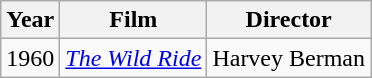<table class="wikitable">
<tr>
<th>Year</th>
<th>Film</th>
<th>Director</th>
</tr>
<tr>
<td>1960</td>
<td><em><a href='#'>The Wild Ride</a></em></td>
<td>Harvey Berman</td>
</tr>
</table>
